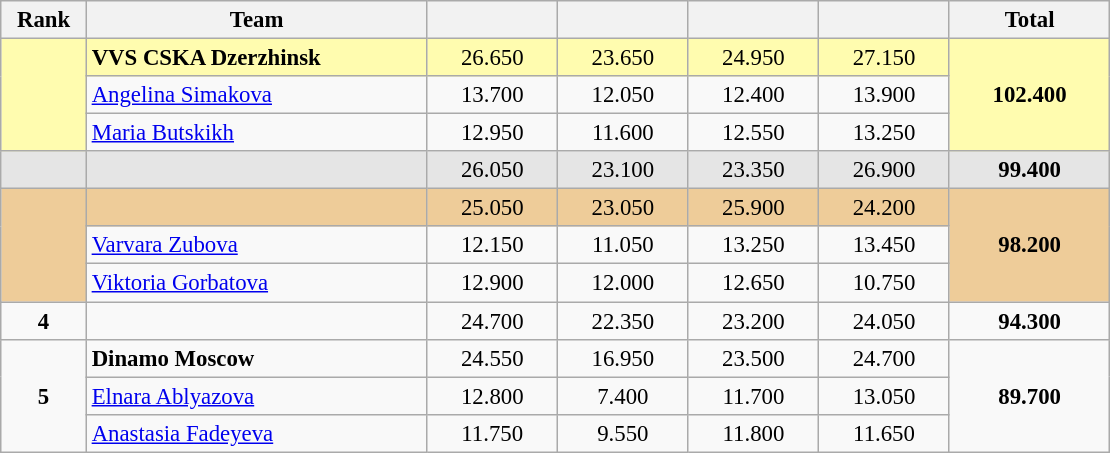<table class="wikitable" style="text-align:center; font-size:95%">
<tr>
<th scope="col" style="width:50px;">Rank</th>
<th scope="col" style="width:220px;">Team</th>
<th scope="col" style="width:80px;"></th>
<th scope="col" style="width:80px;"></th>
<th scope="col" style="width:80px;"></th>
<th scope="col" style="width:80px;"></th>
<th scope="col" style="width:100px;">Total</th>
</tr>
<tr style="background:#fffcaf;">
<td rowspan=3></td>
<td style="text-align:left;"><strong>VVS CSKA Dzerzhinsk</strong></td>
<td>26.650</td>
<td>23.650</td>
<td>24.950</td>
<td>27.150</td>
<td rowspan=3><strong>102.400</strong></td>
</tr>
<tr>
<td style="text-align:left;"><a href='#'>Angelina Simakova</a></td>
<td>13.700</td>
<td>12.050</td>
<td>12.400</td>
<td>13.900</td>
</tr>
<tr>
<td style="text-align:left;"><a href='#'>Maria Butskikh</a></td>
<td>12.950</td>
<td>11.600</td>
<td>12.550</td>
<td>13.250</td>
</tr>
<tr style="background:#e5e5e5;">
<td></td>
<td style="text-align:left;"><strong></strong></td>
<td>26.050</td>
<td>23.100</td>
<td>23.350</td>
<td>26.900</td>
<td><strong>99.400</strong></td>
</tr>
<tr style="background:#ec9;">
<td rowspan=3></td>
<td style="text-align:left;"><strong></strong></td>
<td>25.050</td>
<td>23.050</td>
<td>25.900</td>
<td>24.200</td>
<td rowspan=3><strong>98.200</strong></td>
</tr>
<tr>
<td style="text-align:left;"><a href='#'>Varvara Zubova</a></td>
<td>12.150</td>
<td>11.050</td>
<td>13.250</td>
<td>13.450</td>
</tr>
<tr>
<td style="text-align:left;"><a href='#'>Viktoria Gorbatova</a></td>
<td>12.900</td>
<td>12.000</td>
<td>12.650</td>
<td>10.750</td>
</tr>
<tr>
<td><strong>4</strong></td>
<td style="text-align:left;"><strong></strong></td>
<td>24.700</td>
<td>22.350</td>
<td>23.200</td>
<td>24.050</td>
<td><strong>94.300</strong></td>
</tr>
<tr>
<td rowspan=3><strong>5</strong></td>
<td style="text-align:left;"><strong>Dinamo Moscow</strong></td>
<td>24.550</td>
<td>16.950</td>
<td>23.500</td>
<td>24.700</td>
<td rowspan=3><strong>89.700</strong></td>
</tr>
<tr>
<td style="text-align:left;"><a href='#'>Elnara Ablyazova</a></td>
<td>12.800</td>
<td>7.400</td>
<td>11.700</td>
<td>13.050</td>
</tr>
<tr>
<td style="text-align:left;"><a href='#'>Anastasia Fadeyeva</a></td>
<td>11.750</td>
<td>9.550</td>
<td>11.800</td>
<td>11.650</td>
</tr>
</table>
